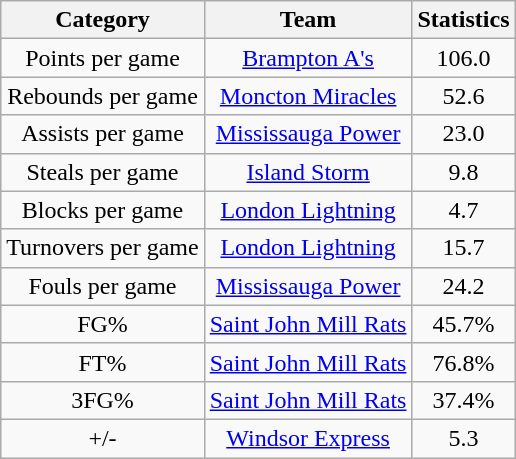<table class="wikitable" style="text-align:center">
<tr>
<th>Category</th>
<th>Team</th>
<th>Statistics</th>
</tr>
<tr>
<td>Points per game</td>
<td><a href='#'>Brampton A's</a></td>
<td>106.0</td>
</tr>
<tr>
<td>Rebounds per game</td>
<td><a href='#'>Moncton Miracles</a></td>
<td>52.6</td>
</tr>
<tr>
<td>Assists per game</td>
<td><a href='#'>Mississauga Power</a></td>
<td>23.0</td>
</tr>
<tr>
<td>Steals per game</td>
<td><a href='#'>Island Storm</a></td>
<td>9.8</td>
</tr>
<tr>
<td>Blocks per game</td>
<td><a href='#'>London Lightning</a></td>
<td>4.7</td>
</tr>
<tr>
<td>Turnovers per game</td>
<td><a href='#'>London Lightning</a></td>
<td>15.7</td>
</tr>
<tr>
<td>Fouls per game</td>
<td><a href='#'>Mississauga Power</a></td>
<td>24.2</td>
</tr>
<tr>
<td>FG%</td>
<td><a href='#'>Saint John Mill Rats</a></td>
<td>45.7%</td>
</tr>
<tr>
<td>FT%</td>
<td><a href='#'>Saint John Mill Rats</a></td>
<td>76.8%</td>
</tr>
<tr>
<td>3FG%</td>
<td><a href='#'>Saint John Mill Rats</a></td>
<td>37.4%</td>
</tr>
<tr>
<td>+/-</td>
<td><a href='#'>Windsor Express</a></td>
<td>5.3</td>
</tr>
</table>
